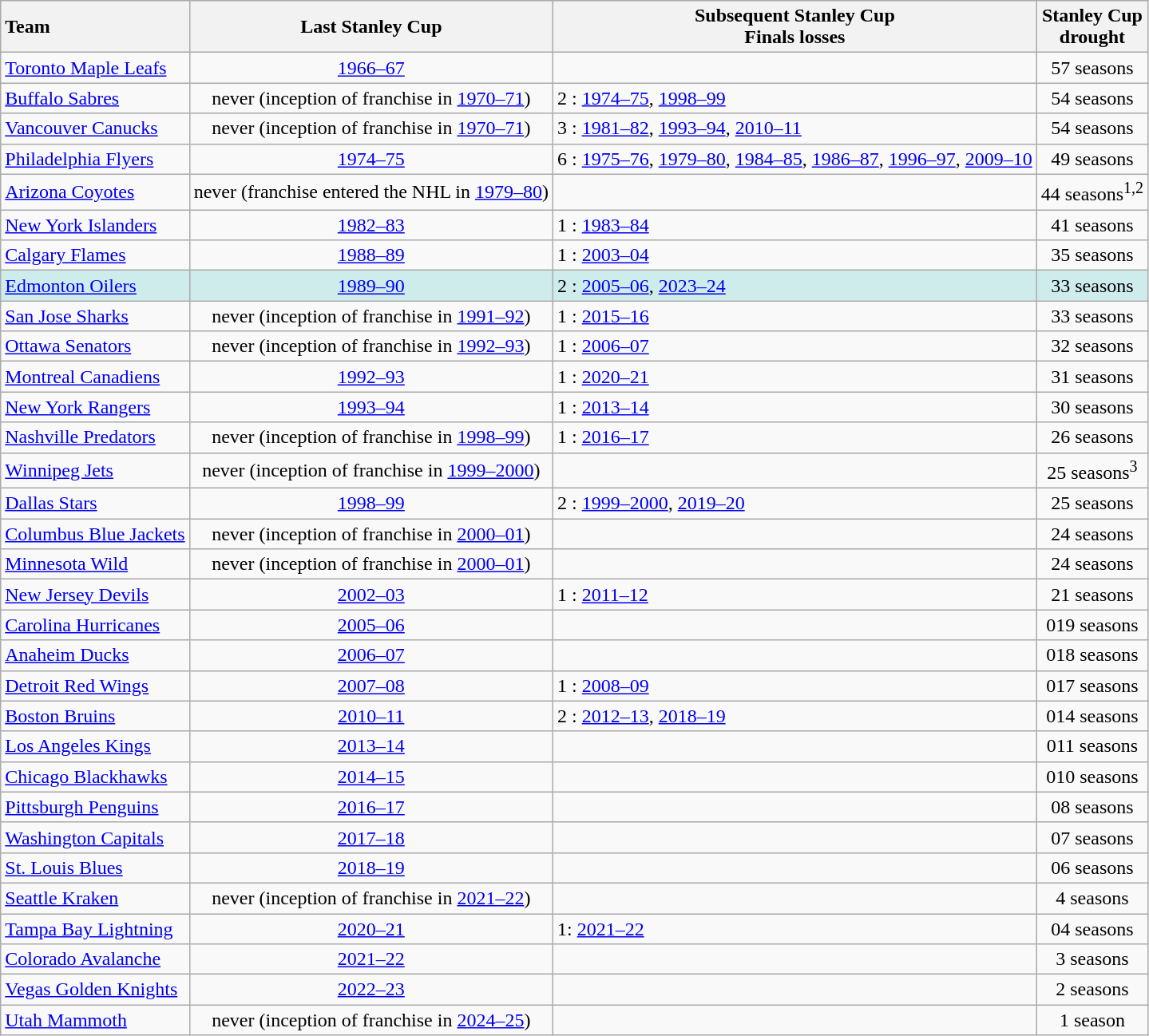<table class="wikitable sortable" style="text-align:center">
<tr>
<th style="text-align:left">Team</th>
<th>Last Stanley Cup</th>
<th>Subsequent Stanley Cup<br>Finals losses</th>
<th>Stanley Cup<br>drought</th>
</tr>
<tr>
<td align="left"><a href='#'>Toronto Maple Leafs</a></td>
<td><a href='#'>1966–67</a></td>
<td align="left"></td>
<td>57 seasons</td>
</tr>
<tr>
<td align="left"><a href='#'>Buffalo Sabres</a></td>
<td>never (inception of franchise in <a href='#'>1970–71</a>)</td>
<td align="left">2 : <a href='#'>1974–75</a>, <a href='#'>1998–99</a></td>
<td>54 seasons</td>
</tr>
<tr>
<td align="left"><a href='#'>Vancouver Canucks</a></td>
<td>never (inception of franchise in <a href='#'>1970–71</a>)</td>
<td align="left">3 : <a href='#'>1981–82</a>, <a href='#'>1993–94</a>, <a href='#'>2010–11</a></td>
<td>54 seasons</td>
</tr>
<tr>
<td align="left"><a href='#'>Philadelphia Flyers</a></td>
<td><a href='#'>1974–75</a></td>
<td align="left">6 : <a href='#'>1975–76</a>, <a href='#'>1979–80</a>, <a href='#'>1984–85</a>, <a href='#'>1986–87</a>, <a href='#'>1996–97</a>, <a href='#'>2009–10</a></td>
<td>49 seasons</td>
</tr>
<tr>
<td align="left"><a href='#'>Arizona Coyotes</a></td>
<td>never (franchise entered the NHL in <a href='#'>1979–80</a>)</td>
<td></td>
<td>44 seasons<sup>1,2</sup></td>
</tr>
<tr>
<td align="left"><a href='#'>New York Islanders</a></td>
<td><a href='#'>1982–83</a></td>
<td align="left">1 : <a href='#'>1983–84</a></td>
<td>41 seasons</td>
</tr>
<tr>
<td align="left"><a href='#'>Calgary Flames</a></td>
<td><a href='#'>1988–89</a></td>
<td align="left">1 : <a href='#'>2003–04</a></td>
<td>35 seasons</td>
</tr>
<tr style="background:#CFECEC">
<td align="left"><a href='#'>Edmonton Oilers</a></td>
<td><a href='#'>1989–90</a></td>
<td align="left">2 : <a href='#'>2005–06</a>, <a href='#'>2023–24</a></td>
<td>33 seasons</td>
</tr>
<tr>
<td align="left"><a href='#'>San Jose Sharks</a></td>
<td>never (inception of franchise in <a href='#'>1991–92</a>)</td>
<td align="left">1 : <a href='#'>2015–16</a></td>
<td>33 seasons</td>
</tr>
<tr>
<td align="left"><a href='#'>Ottawa Senators</a></td>
<td>never (inception of franchise in <a href='#'>1992–93</a>)</td>
<td align="left">1 : <a href='#'>2006–07</a></td>
<td>32 seasons</td>
</tr>
<tr>
<td align="left"><a href='#'>Montreal Canadiens</a></td>
<td><a href='#'>1992–93</a></td>
<td align="left">1 : <a href='#'>2020–21</a></td>
<td>31 seasons</td>
</tr>
<tr>
<td align="left"><a href='#'>New York Rangers</a></td>
<td><a href='#'>1993–94</a></td>
<td align="left">1 : <a href='#'>2013–14</a></td>
<td>30 seasons</td>
</tr>
<tr>
<td align="left"><a href='#'>Nashville Predators</a></td>
<td>never (inception of franchise in <a href='#'>1998–99</a>)</td>
<td align="left">1 : <a href='#'>2016–17</a></td>
<td>26 seasons</td>
</tr>
<tr>
<td align="left"><a href='#'>Winnipeg Jets</a></td>
<td>never (inception of franchise in <a href='#'>1999–2000</a>)</td>
<td></td>
<td>25 seasons<sup>3</sup></td>
</tr>
<tr>
<td align="left"><a href='#'>Dallas Stars</a></td>
<td><a href='#'>1998–99</a></td>
<td align="left">2 : <a href='#'>1999–2000</a>, <a href='#'>2019–20</a></td>
<td>25 seasons</td>
</tr>
<tr>
<td align="left"><a href='#'>Columbus Blue Jackets</a></td>
<td>never (inception of franchise in <a href='#'>2000–01</a>)</td>
<td></td>
<td>24 seasons</td>
</tr>
<tr>
<td align="left"><a href='#'>Minnesota Wild</a></td>
<td>never (inception of franchise in <a href='#'>2000–01</a>)</td>
<td></td>
<td>24 seasons</td>
</tr>
<tr>
<td align="left"><a href='#'>New Jersey Devils</a></td>
<td><a href='#'>2002–03</a></td>
<td align="left">1 : <a href='#'>2011–12</a></td>
<td>21 seasons</td>
</tr>
<tr>
<td align="left"><a href='#'>Carolina Hurricanes</a></td>
<td><a href='#'>2005–06</a></td>
<td></td>
<td><span>0</span>19 seasons</td>
</tr>
<tr>
<td align="left"><a href='#'>Anaheim Ducks</a></td>
<td><a href='#'>2006–07</a></td>
<td></td>
<td><span>0</span>18 seasons</td>
</tr>
<tr>
<td align="left"><a href='#'>Detroit Red Wings</a></td>
<td><a href='#'>2007–08</a></td>
<td align="left">1 : <a href='#'>2008–09</a></td>
<td><span>0</span>17 seasons</td>
</tr>
<tr>
<td align="left"><a href='#'>Boston Bruins</a></td>
<td><a href='#'>2010–11</a></td>
<td align="left">2 : <a href='#'>2012–13</a>, <a href='#'>2018–19</a></td>
<td><span>0</span>14 seasons</td>
</tr>
<tr>
<td align="left"><a href='#'>Los Angeles Kings</a></td>
<td><a href='#'>2013–14</a></td>
<td></td>
<td><span>0</span>11 seasons</td>
</tr>
<tr>
<td align="left"><a href='#'>Chicago Blackhawks</a></td>
<td><a href='#'>2014–15</a></td>
<td></td>
<td><span>0</span>10 seasons</td>
</tr>
<tr>
<td align="left"><a href='#'>Pittsburgh Penguins</a></td>
<td><a href='#'>2016–17</a></td>
<td></td>
<td><span>0</span>8 seasons</td>
</tr>
<tr>
<td align="left"><a href='#'>Washington Capitals</a></td>
<td><a href='#'>2017–18</a></td>
<td></td>
<td><span>0</span>7 seasons</td>
</tr>
<tr>
<td align="left"><a href='#'>St. Louis Blues</a></td>
<td><a href='#'>2018–19</a></td>
<td></td>
<td><span>0</span>6 seasons</td>
</tr>
<tr>
<td align="left"><a href='#'>Seattle Kraken</a></td>
<td>never (inception of franchise in <a href='#'>2021–22</a>)</td>
<td></td>
<td>4 seasons</td>
</tr>
<tr>
<td align="left"><a href='#'>Tampa Bay Lightning</a></td>
<td><a href='#'>2020–21</a></td>
<td align="left">1: <a href='#'>2021–22</a></td>
<td><span>0</span>4 seasons</td>
</tr>
<tr>
<td align="left"><a href='#'>Colorado Avalanche</a></td>
<td><a href='#'>2021–22</a></td>
<td></td>
<td>3 seasons</td>
</tr>
<tr>
<td align="left"><a href='#'>Vegas Golden Knights</a></td>
<td><a href='#'>2022–23</a></td>
<td></td>
<td>2 seasons</td>
</tr>
<tr>
<td align="left"><a href='#'>Utah Mammoth</a></td>
<td>never (inception of franchise in <a href='#'>2024–25</a>)</td>
<td></td>
<td>1 season</td>
</tr>
</table>
